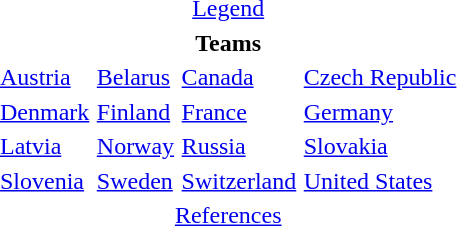<table class="toc" style="padding: 6px; border-spacing: 3px;">
<tr>
<td colspan=4 align=center><a href='#'>Legend</a></td>
</tr>
<tr>
<td colspan=4 align=center><strong>Teams</strong></td>
</tr>
<tr>
<td><a href='#'>Austria</a></td>
<td><a href='#'>Belarus</a></td>
<td><a href='#'>Canada</a></td>
<td><a href='#'>Czech Republic</a></td>
</tr>
<tr>
<td><a href='#'>Denmark</a></td>
<td><a href='#'>Finland</a></td>
<td><a href='#'>France</a></td>
<td><a href='#'>Germany</a></td>
</tr>
<tr>
<td><a href='#'>Latvia</a></td>
<td><a href='#'>Norway</a></td>
<td><a href='#'>Russia</a></td>
<td><a href='#'>Slovakia</a></td>
</tr>
<tr>
<td><a href='#'>Slovenia</a></td>
<td><a href='#'>Sweden</a></td>
<td><a href='#'>Switzerland</a></td>
<td><a href='#'>United States</a></td>
</tr>
<tr>
<td colspan=4 align=center><a href='#'>References</a></td>
</tr>
</table>
